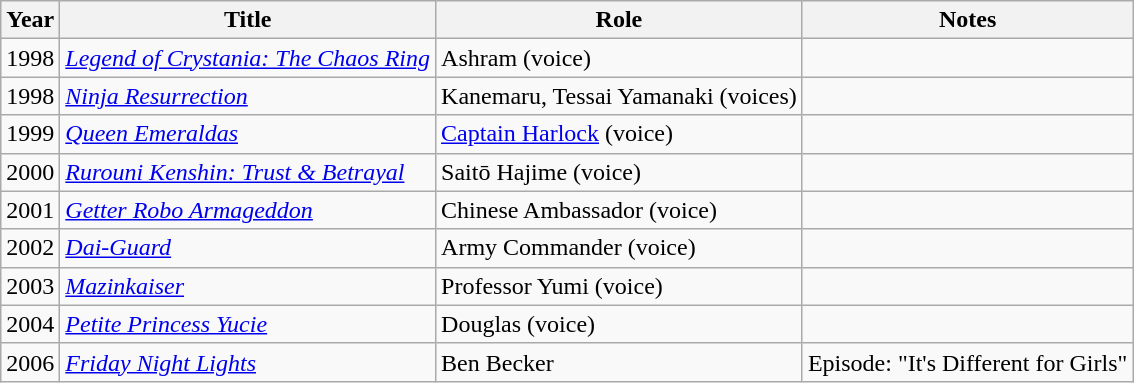<table class="wikitable sortable">
<tr>
<th>Year</th>
<th>Title</th>
<th>Role</th>
<th>Notes</th>
</tr>
<tr>
<td>1998</td>
<td><em><a href='#'>Legend of Crystania: The Chaos Ring</a></em></td>
<td>Ashram (voice)</td>
<td></td>
</tr>
<tr>
<td>1998</td>
<td><em><a href='#'>Ninja Resurrection</a></em></td>
<td>Kanemaru, Tessai Yamanaki (voices)</td>
<td></td>
</tr>
<tr>
<td>1999</td>
<td><em><a href='#'>Queen Emeraldas</a></em></td>
<td><a href='#'>Captain Harlock</a> (voice)</td>
<td></td>
</tr>
<tr>
<td>2000</td>
<td><em><a href='#'>Rurouni Kenshin: Trust & Betrayal</a></em></td>
<td>Saitō Hajime (voice)</td>
<td></td>
</tr>
<tr>
<td>2001</td>
<td><em><a href='#'>Getter Robo Armageddon</a></em></td>
<td>Chinese Ambassador (voice)</td>
<td></td>
</tr>
<tr>
<td>2002</td>
<td><em><a href='#'>Dai-Guard</a></em></td>
<td>Army Commander (voice)</td>
<td></td>
</tr>
<tr>
<td>2003</td>
<td><em><a href='#'>Mazinkaiser</a></em></td>
<td>Professor Yumi (voice)</td>
<td></td>
</tr>
<tr>
<td>2004</td>
<td><em><a href='#'>Petite Princess Yucie</a></em></td>
<td>Douglas (voice)</td>
<td></td>
</tr>
<tr>
<td>2006</td>
<td><em><a href='#'>Friday Night Lights</a></em></td>
<td>Ben Becker</td>
<td>Episode: "It's Different for Girls"</td>
</tr>
</table>
